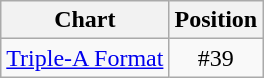<table class="wikitable">
<tr>
<th align="left">Chart</th>
<th align="left">Position</th>
</tr>
<tr>
<td align="left"><a href='#'>Triple-A Format</a></td>
<td align="center">#39</td>
</tr>
</table>
